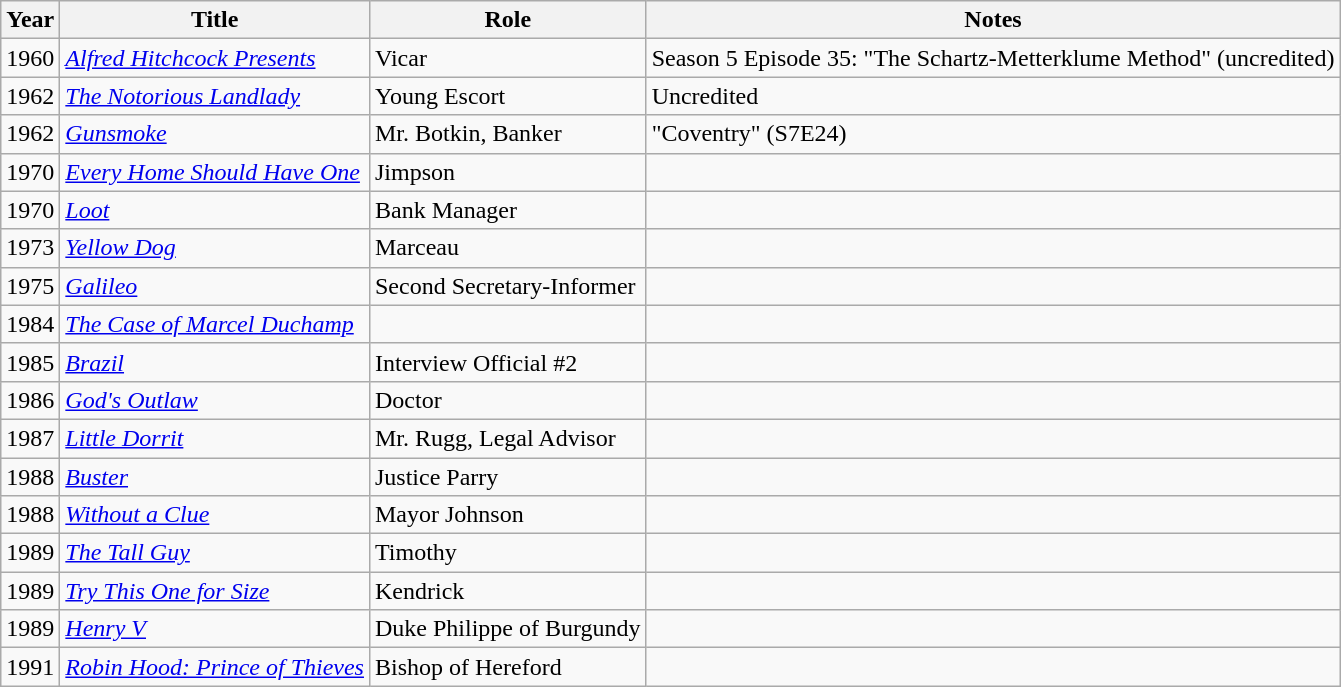<table class="wikitable">
<tr>
<th>Year</th>
<th>Title</th>
<th>Role</th>
<th>Notes</th>
</tr>
<tr>
<td>1960</td>
<td><em><a href='#'>Alfred Hitchcock Presents</a></em></td>
<td>Vicar</td>
<td>Season 5 Episode 35: "The Schartz-Metterklume Method" (uncredited)</td>
</tr>
<tr>
<td>1962</td>
<td><em><a href='#'>The Notorious Landlady</a></em></td>
<td>Young Escort</td>
<td>Uncredited</td>
</tr>
<tr>
<td>1962</td>
<td><em><a href='#'>Gunsmoke</a></em></td>
<td>Mr. Botkin, Banker</td>
<td>"Coventry" (S7E24)</td>
</tr>
<tr>
<td>1970</td>
<td><em><a href='#'>Every Home Should Have One</a></em></td>
<td>Jimpson</td>
<td></td>
</tr>
<tr>
<td>1970</td>
<td><em><a href='#'>Loot</a></em></td>
<td>Bank Manager</td>
<td></td>
</tr>
<tr>
<td>1973</td>
<td><em><a href='#'>Yellow Dog</a></em></td>
<td>Marceau</td>
<td></td>
</tr>
<tr>
<td>1975</td>
<td><em><a href='#'>Galileo</a></em></td>
<td>Second Secretary-Informer</td>
<td></td>
</tr>
<tr>
<td>1984</td>
<td><em><a href='#'>The Case of Marcel Duchamp</a></em></td>
<td></td>
<td></td>
</tr>
<tr>
<td>1985</td>
<td><em><a href='#'>Brazil</a></em></td>
<td>Interview Official #2</td>
<td></td>
</tr>
<tr>
<td>1986</td>
<td><em><a href='#'>God's Outlaw</a></em></td>
<td>Doctor</td>
<td></td>
</tr>
<tr>
<td>1987</td>
<td><em><a href='#'>Little Dorrit</a></em></td>
<td>Mr. Rugg, Legal Advisor</td>
<td></td>
</tr>
<tr>
<td>1988</td>
<td><em><a href='#'>Buster</a></em></td>
<td>Justice Parry</td>
<td></td>
</tr>
<tr>
<td>1988</td>
<td><em><a href='#'>Without a Clue</a></em></td>
<td>Mayor Johnson</td>
<td></td>
</tr>
<tr>
<td>1989</td>
<td><em><a href='#'>The Tall Guy</a></em></td>
<td>Timothy</td>
<td></td>
</tr>
<tr>
<td>1989</td>
<td><em><a href='#'>Try This One for Size</a></em></td>
<td>Kendrick</td>
<td></td>
</tr>
<tr>
<td>1989</td>
<td><em><a href='#'>Henry V</a></em></td>
<td>Duke Philippe of Burgundy</td>
<td></td>
</tr>
<tr>
<td>1991</td>
<td><em><a href='#'>Robin Hood: Prince of Thieves</a></em></td>
<td>Bishop of Hereford</td>
<td></td>
</tr>
</table>
